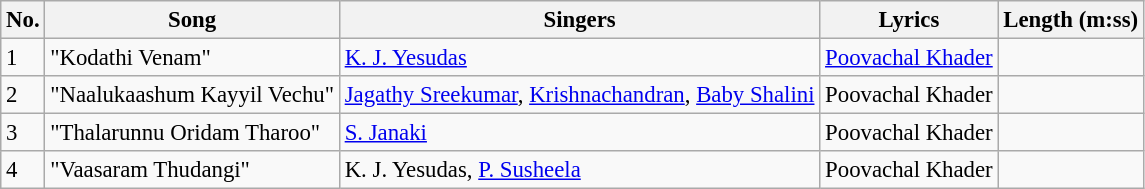<table class="wikitable" style="font-size:95%;">
<tr>
<th>No.</th>
<th>Song</th>
<th>Singers</th>
<th>Lyrics</th>
<th>Length (m:ss)</th>
</tr>
<tr>
<td>1</td>
<td>"Kodathi Venam"</td>
<td><a href='#'>K. J. Yesudas</a></td>
<td><a href='#'>Poovachal Khader</a></td>
<td></td>
</tr>
<tr>
<td>2</td>
<td>"Naalukaashum Kayyil Vechu"</td>
<td><a href='#'>Jagathy Sreekumar</a>, <a href='#'>Krishnachandran</a>, <a href='#'>Baby Shalini</a></td>
<td>Poovachal Khader</td>
<td></td>
</tr>
<tr>
<td>3</td>
<td>"Thalarunnu Oridam Tharoo"</td>
<td><a href='#'>S. Janaki</a></td>
<td>Poovachal Khader</td>
<td></td>
</tr>
<tr>
<td>4</td>
<td>"Vaasaram Thudangi"</td>
<td>K. J. Yesudas, <a href='#'>P. Susheela</a></td>
<td>Poovachal Khader</td>
<td></td>
</tr>
</table>
